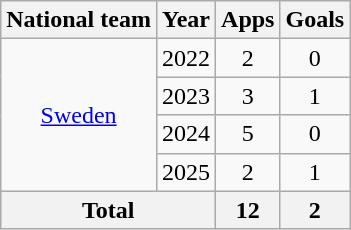<table class="wikitable" style="text-align:center">
<tr>
<th>National team</th>
<th>Year</th>
<th>Apps</th>
<th>Goals</th>
</tr>
<tr>
<td rowspan="4"><a href='#'>Sweden</a></td>
<td>2022</td>
<td>2</td>
<td>0</td>
</tr>
<tr>
<td>2023</td>
<td>3</td>
<td>1</td>
</tr>
<tr>
<td>2024</td>
<td>5</td>
<td>0</td>
</tr>
<tr>
<td>2025</td>
<td>2</td>
<td>1</td>
</tr>
<tr>
<th colspan="2">Total</th>
<th>12</th>
<th>2</th>
</tr>
</table>
